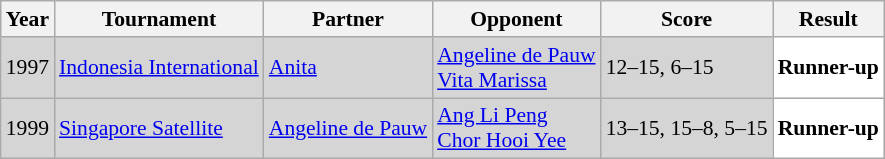<table class="sortable wikitable" style="font-size: 90%;">
<tr>
<th>Year</th>
<th>Tournament</th>
<th>Partner</th>
<th>Opponent</th>
<th>Score</th>
<th>Result</th>
</tr>
<tr style="background:#D5D5D5">
<td align="center">1997</td>
<td align="left"><a href='#'>Indonesia International</a></td>
<td align="left"> <a href='#'>Anita</a></td>
<td align="left"> <a href='#'>Angeline de Pauw</a> <br>  <a href='#'>Vita Marissa</a></td>
<td align="left">12–15, 6–15</td>
<td style="text-align:left; background:white"> <strong>Runner-up</strong></td>
</tr>
<tr style="background:#D5D5D5">
<td align="center">1999</td>
<td align="left"><a href='#'>Singapore Satellite</a></td>
<td align="left"> <a href='#'>Angeline de Pauw</a></td>
<td align="left"> <a href='#'>Ang Li Peng</a> <br>  <a href='#'>Chor Hooi Yee</a></td>
<td align="left">13–15, 15–8, 5–15</td>
<td style="text-align:left; background:white"> <strong>Runner-up</strong></td>
</tr>
</table>
